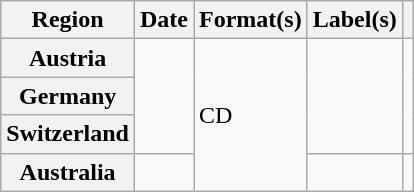<table class="wikitable plainrowheaders">
<tr>
<th scope="col">Region</th>
<th scope="col">Date</th>
<th scope="col">Format(s)</th>
<th scope="col">Label(s)</th>
<th scope="col"></th>
</tr>
<tr>
<th scope="row">Austria</th>
<td rowspan="3"></td>
<td rowspan="4">CD</td>
<td rowspan="3"></td>
<td rowspan="3"></td>
</tr>
<tr>
<th scope="row">Germany</th>
</tr>
<tr>
<th scope="row">Switzerland</th>
</tr>
<tr>
<th scope="row">Australia</th>
<td></td>
<td></td>
<td></td>
</tr>
</table>
